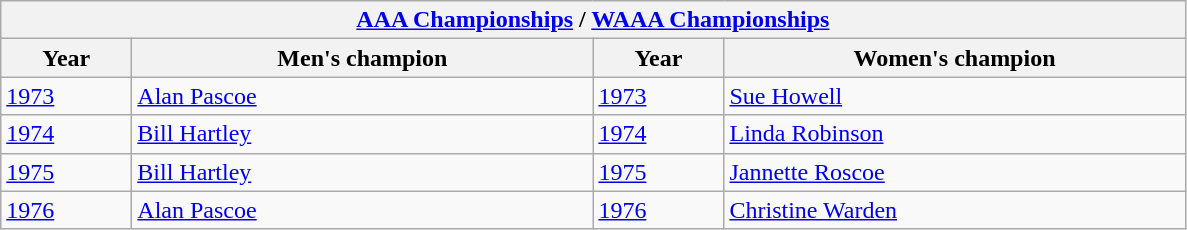<table class="wikitable">
<tr>
<th colspan="4"><a href='#'>AAA Championships</a> / <a href='#'>WAAA Championships</a><br></th>
</tr>
<tr>
<th width=80>Year</th>
<th width=300>Men's champion</th>
<th width=80>Year</th>
<th width=300>Women's champion</th>
</tr>
<tr>
<td><a href='#'>1973</a></td>
<td><a href='#'>Alan Pascoe</a></td>
<td><a href='#'>1973</a></td>
<td><a href='#'>Sue Howell</a></td>
</tr>
<tr>
<td><a href='#'>1974</a></td>
<td><a href='#'>Bill Hartley</a></td>
<td><a href='#'>1974</a></td>
<td><a href='#'>Linda Robinson</a></td>
</tr>
<tr>
<td><a href='#'>1975</a></td>
<td><a href='#'>Bill Hartley</a></td>
<td><a href='#'>1975</a></td>
<td><a href='#'>Jannette Roscoe</a></td>
</tr>
<tr>
<td><a href='#'>1976</a></td>
<td><a href='#'>Alan Pascoe</a></td>
<td><a href='#'>1976</a></td>
<td><a href='#'>Christine Warden</a></td>
</tr>
</table>
